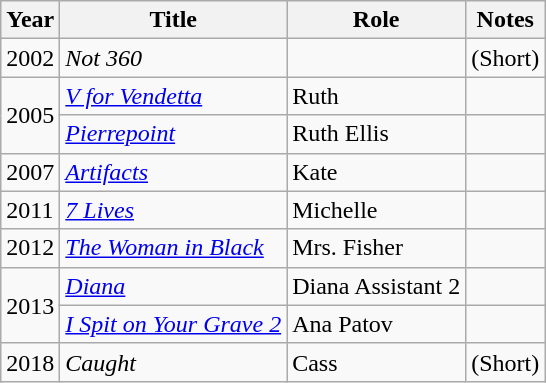<table class="wikitable sortable">
<tr>
<th>Year</th>
<th>Title</th>
<th>Role</th>
<th>Notes</th>
</tr>
<tr>
<td>2002</td>
<td><em>Not 360</em></td>
<td></td>
<td>(Short)</td>
</tr>
<tr>
<td rowspan="2">2005</td>
<td><em><a href='#'>V for Vendetta</a></em></td>
<td>Ruth</td>
<td></td>
</tr>
<tr>
<td><em><a href='#'>Pierrepoint</a></em></td>
<td>Ruth Ellis</td>
<td></td>
</tr>
<tr>
<td>2007</td>
<td><em><a href='#'>Artifacts</a></em></td>
<td>Kate</td>
<td></td>
</tr>
<tr>
<td>2011</td>
<td><em><a href='#'>7 Lives</a></em></td>
<td>Michelle</td>
<td></td>
</tr>
<tr>
<td>2012</td>
<td><em><a href='#'>The Woman in Black</a></em></td>
<td>Mrs. Fisher</td>
<td></td>
</tr>
<tr>
<td rowspan="2">2013</td>
<td><em><a href='#'>Diana</a></em></td>
<td>Diana Assistant 2</td>
<td></td>
</tr>
<tr>
<td><em><a href='#'>I Spit on Your Grave 2</a></em></td>
<td>Ana Patov</td>
<td></td>
</tr>
<tr>
<td>2018</td>
<td><em>Caught</em></td>
<td>Cass</td>
<td>(Short)</td>
</tr>
</table>
